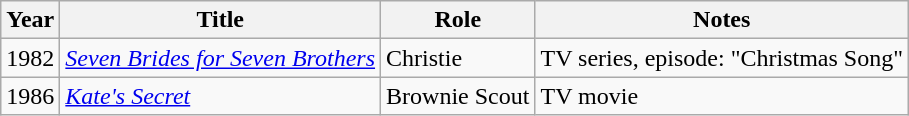<table class="wikitable sortable">
<tr>
<th>Year</th>
<th>Title</th>
<th>Role</th>
<th>Notes</th>
</tr>
<tr>
<td>1982</td>
<td><em><a href='#'>Seven Brides for Seven Brothers</a></em></td>
<td>Christie</td>
<td>TV series, episode: "Christmas Song"</td>
</tr>
<tr>
<td>1986</td>
<td><em><a href='#'>Kate's Secret</a></em></td>
<td>Brownie Scout</td>
<td>TV movie</td>
</tr>
</table>
